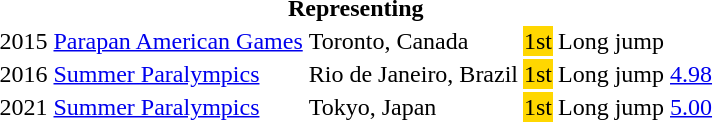<table>
<tr>
<th colspan="6">Representing </th>
</tr>
<tr>
<td>2015</td>
<td><a href='#'>Parapan American Games</a></td>
<td>Toronto, Canada</td>
<td bgcolor="gold">1st</td>
<td>Long jump</td>
<td></td>
</tr>
<tr>
<td>2016</td>
<td><a href='#'>Summer Paralympics</a></td>
<td>Rio de Janeiro, Brazil</td>
<td bgcolor="gold">1st</td>
<td>Long jump</td>
<td><a href='#'>4.98</a></td>
</tr>
<tr>
<td>2021</td>
<td><a href='#'>Summer Paralympics</a></td>
<td>Tokyo, Japan</td>
<td bgcolor="gold">1st</td>
<td>Long jump</td>
<td><a href='#'>5.00</a></td>
</tr>
</table>
